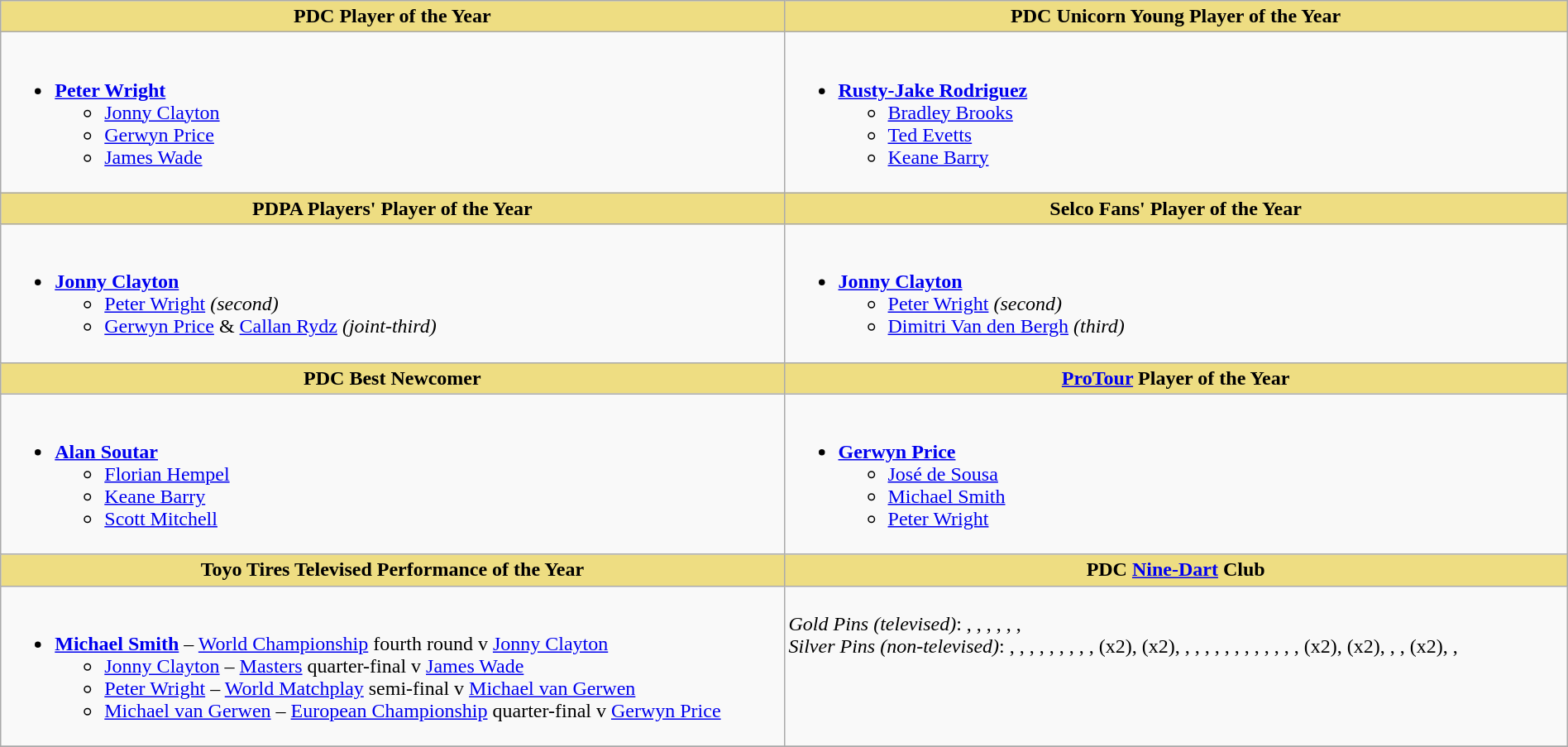<table class="wikitable" style="width:100%">
<tr>
<th style="background:#EEDD82; width:50%">PDC Player of the Year</th>
<th style="background:#EEDD82; width:50%">PDC Unicorn Young Player of the Year</th>
</tr>
<tr>
<td valign="top"><br><ul><li><strong><a href='#'>Peter Wright</a></strong><ul><li><a href='#'>Jonny Clayton</a></li><li><a href='#'>Gerwyn Price</a></li><li><a href='#'>James Wade</a></li></ul></li></ul></td>
<td valign="top"><br><ul><li><strong><a href='#'>Rusty-Jake Rodriguez</a></strong><ul><li><a href='#'>Bradley Brooks</a></li><li><a href='#'>Ted Evetts</a></li><li><a href='#'>Keane Barry</a></li></ul></li></ul></td>
</tr>
<tr>
<th style="background:#EEDD82; width:50%">PDPA Players' Player of the Year</th>
<th style="background:#EEDD82; width:50%">Selco Fans' Player of the Year</th>
</tr>
<tr>
<td valign="top"><br><ul><li><strong><a href='#'>Jonny Clayton</a></strong><ul><li><a href='#'>Peter Wright</a> <em>(second)</em></li><li><a href='#'>Gerwyn Price</a> & <a href='#'>Callan Rydz</a> <em>(joint-third)</em></li></ul></li></ul></td>
<td valign="top"><br><ul><li><strong><a href='#'>Jonny Clayton</a></strong><ul><li><a href='#'>Peter Wright</a> <em>(second)</em></li><li><a href='#'>Dimitri Van den Bergh</a> <em>(third)</em></li></ul></li></ul></td>
</tr>
<tr>
<th style="background:#EEDD82; width:50%">PDC Best Newcomer</th>
<th style="background:#EEDD82; width:50%"><a href='#'>ProTour</a> Player of the Year</th>
</tr>
<tr>
<td valign="top"><br><ul><li><strong><a href='#'>Alan Soutar</a></strong><ul><li><a href='#'>Florian Hempel</a></li><li><a href='#'>Keane Barry</a></li><li><a href='#'>Scott Mitchell</a></li></ul></li></ul></td>
<td valign="top"><br><ul><li><strong><a href='#'>Gerwyn Price</a></strong><ul><li><a href='#'>José de Sousa</a></li><li><a href='#'>Michael Smith</a></li><li><a href='#'>Peter Wright</a></li></ul></li></ul></td>
</tr>
<tr>
<th style="background:#EEDD82; width:50%">Toyo Tires Televised Performance of the Year</th>
<th style="background:#EEDD82; width:50%">PDC <a href='#'>Nine-Dart</a> Club</th>
</tr>
<tr>
<td valign="top"><br><ul><li><strong><a href='#'>Michael Smith</a></strong> – <a href='#'>World Championship</a> fourth round v <a href='#'>Jonny Clayton</a><ul><li><a href='#'>Jonny Clayton</a> – <a href='#'>Masters</a> quarter-final v <a href='#'>James Wade</a></li><li><a href='#'>Peter Wright</a> – <a href='#'>World Matchplay</a> semi-final v <a href='#'>Michael van Gerwen</a></li><li><a href='#'>Michael van Gerwen</a> – <a href='#'>European Championship</a> quarter-final v <a href='#'>Gerwyn Price</a></li></ul></li></ul></td>
<td valign="top"><br><em>Gold Pins (televised)</em>: <strong></strong>, <strong></strong>, <strong></strong>, <strong></strong>, <strong></strong>, <strong></strong>, <strong></strong><br><em>Silver Pins (non-televised)</em>: , , , , , , , , ,  (x2),  (x2), , , , , , , , , , , , ,  (x2),  (x2), , ,  (x2), , </td>
</tr>
<tr>
</tr>
</table>
